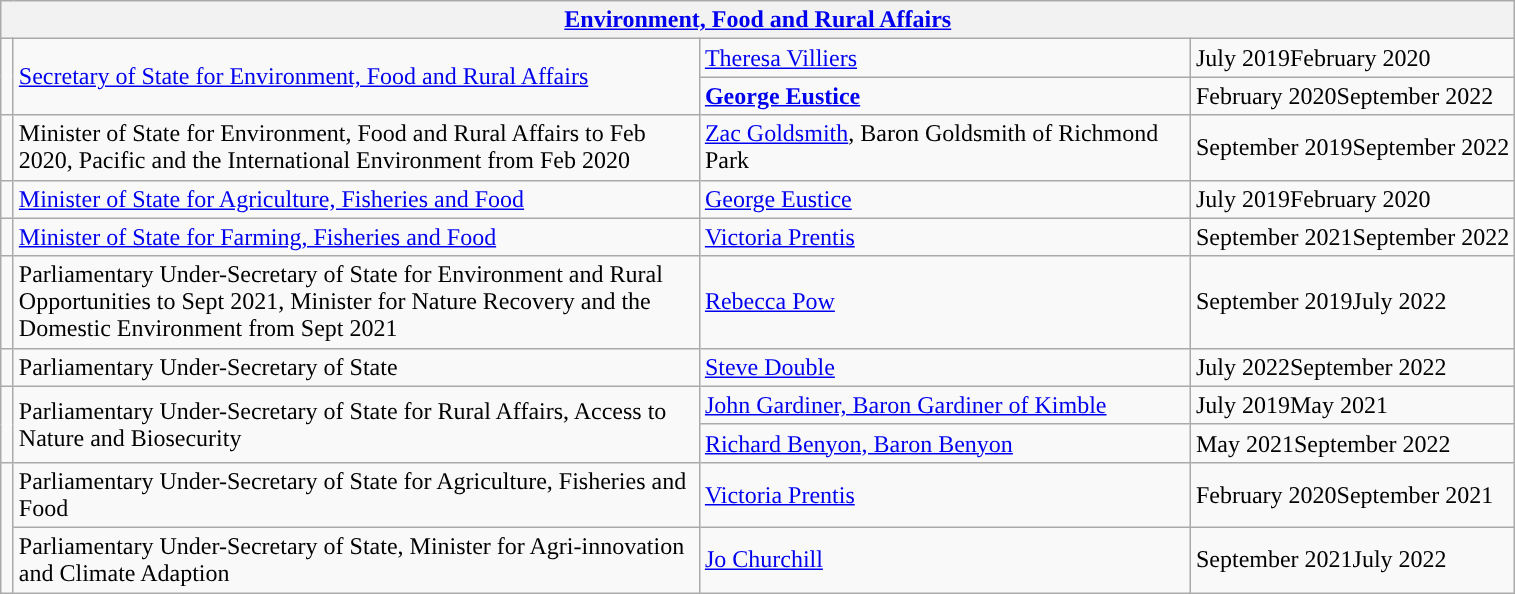<table class="wikitable">
<tr>
<th colspan="4"><a href='#'>Environment, Food and Rural Affairs</a></th>
</tr>
<tr>
<td rowspan=2 style="width: 1px; background: "></td>
<td rowspan=2 style="width: 450px;"><a href='#'>Secretary of State for Environment, Food and Rural Affairs</a></td>
<td style="width: 320px;"><a href='#'>Theresa Villiers</a></td>
<td>July 2019February 2020</td>
</tr>
<tr>
<td><strong><a href='#'>George Eustice</a></strong></td>
<td>February 2020September 2022</td>
</tr>
<tr>
<td style="width: 1px; background: "></td>
<td>Minister of State for Environment, Food and Rural Affairs to Feb 2020, Pacific and the International Environment from Feb 2020</td>
<td><a href='#'>Zac Goldsmith</a>, Baron Goldsmith of Richmond Park<br></td>
<td>September 2019September 2022</td>
</tr>
<tr>
<td style="width: 1px; background: "></td>
<td style="width: 450px;"><a href='#'>Minister of State for Agriculture, Fisheries and Food</a></td>
<td><a href='#'>George Eustice</a></td>
<td>July 2019February 2020</td>
</tr>
<tr>
<td style="width: 1px; background: "></td>
<td style="width: 450px;"><a href='#'>Minister of State for Farming, Fisheries and Food</a></td>
<td><a href='#'>Victoria Prentis</a></td>
<td>September 2021September 2022</td>
</tr>
<tr>
<td style="width: 1px; background: "></td>
<td style="width: 450px;">Parliamentary Under-Secretary of State for Environment and Rural Opportunities to Sept 2021, Minister for Nature Recovery and the Domestic Environment from Sept 2021</td>
<td><a href='#'>Rebecca Pow</a></td>
<td>September 2019July 2022</td>
</tr>
<tr>
<td style="width: 1px; background: "></td>
<td>Parliamentary Under-Secretary of State</td>
<td><a href='#'>Steve Double</a></td>
<td>July 2022September 2022</td>
</tr>
<tr>
<td rowspan=2 style="width: 1px; background: "></td>
<td rowspan=2>Parliamentary Under-Secretary of State for Rural Affairs, Access to Nature and Biosecurity</td>
<td><a href='#'>John Gardiner, Baron Gardiner of Kimble</a></td>
<td>July 2019May 2021</td>
</tr>
<tr>
<td><a href='#'>Richard Benyon, Baron Benyon</a></td>
<td>May 2021September 2022</td>
</tr>
<tr>
<td rowspan=2 style="width: 1px; background: "></td>
<td style="width: 450px;">Parliamentary Under-Secretary of State for Agriculture, Fisheries and Food</td>
<td><a href='#'>Victoria Prentis</a></td>
<td>February 2020September 2021</td>
</tr>
<tr>
<td>Parliamentary Under-Secretary of State, Minister for Agri-innovation and Climate Adaption</td>
<td><a href='#'>Jo Churchill</a></td>
<td>September 2021July 2022</td>
</tr>
</table>
